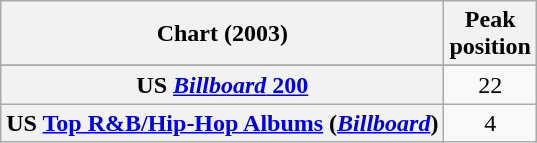<table class="wikitable sortable plainrowheaders" style="text-align:center">
<tr>
<th scope="col">Chart (2003)</th>
<th scope="col">Peak<br>position</th>
</tr>
<tr>
</tr>
<tr>
</tr>
<tr>
<th scope="row">US <a href='#'><em>Billboard</em> 200</a></th>
<td>22</td>
</tr>
<tr>
<th scope="row">US <a href='#'>Top R&B/Hip-Hop Albums</a> (<em><a href='#'>Billboard</a></em>)</th>
<td>4</td>
</tr>
</table>
